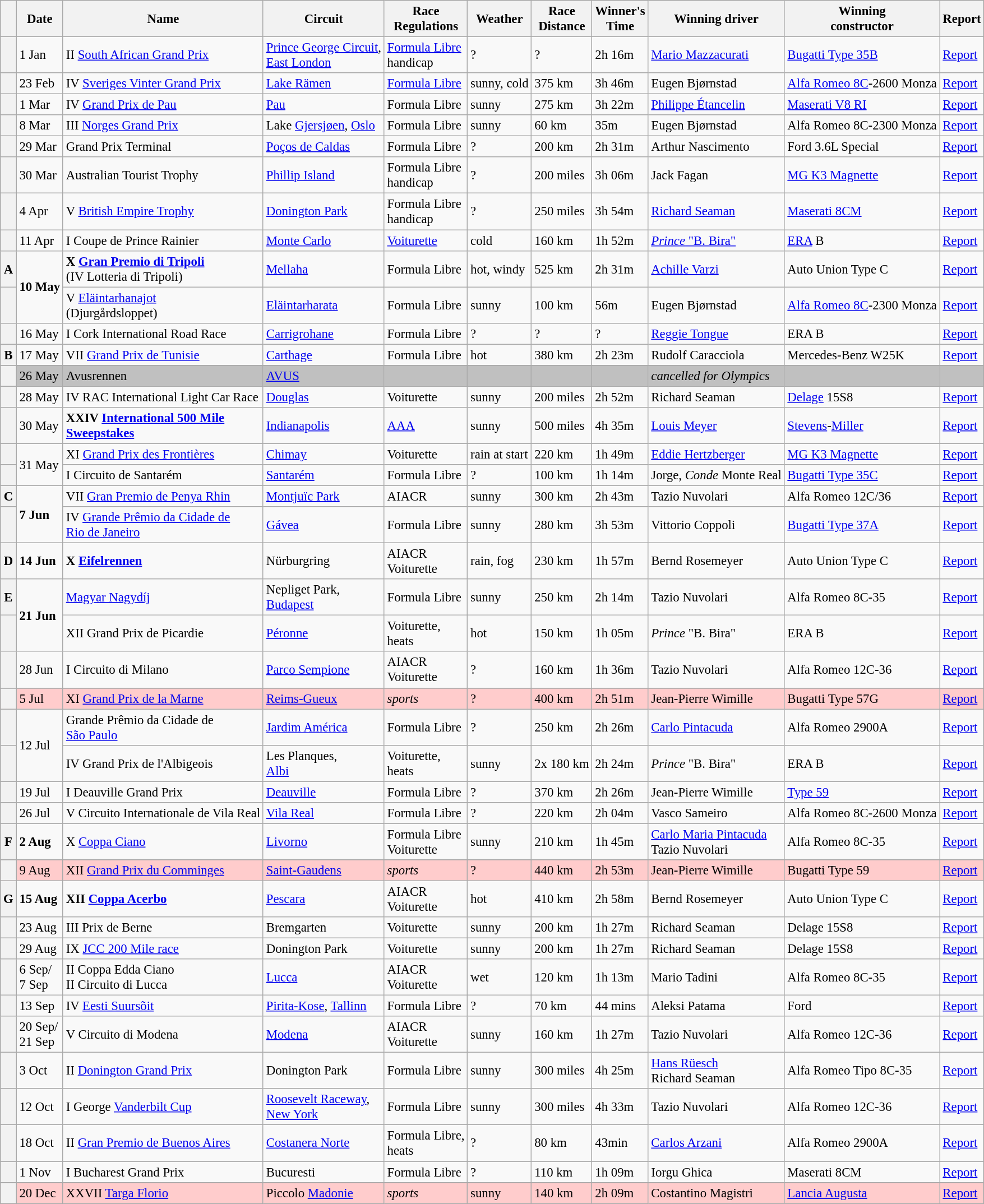<table class="wikitable" style="font-size:95%">
<tr>
<th></th>
<th>Date</th>
<th>Name</th>
<th>Circuit</th>
<th>Race<br>Regulations</th>
<th>Weather</th>
<th>Race<br>Distance</th>
<th>Winner's<br>Time</th>
<th>Winning driver</th>
<th>Winning<br>constructor</th>
<th>Report</th>
</tr>
<tr>
<th></th>
<td>1 Jan</td>
<td> II <a href='#'>South African Grand Prix</a></td>
<td><a href='#'>Prince George Circuit</a>,<br><a href='#'>East London</a></td>
<td><a href='#'>Formula Libre</a> <br>handicap</td>
<td>?</td>
<td>?</td>
<td>2h 16m</td>
<td> <a href='#'>Mario Mazzacurati</a></td>
<td><a href='#'>Bugatti Type 35B</a></td>
<td><a href='#'>Report</a></td>
</tr>
<tr>
<th></th>
<td>23 Feb</td>
<td> IV <a href='#'>Sveriges Vinter Grand Prix</a></td>
<td><a href='#'>Lake Rämen</a></td>
<td><a href='#'>Formula Libre</a></td>
<td>sunny, cold</td>
<td>375 km</td>
<td>3h 46m</td>
<td> Eugen Bjørnstad</td>
<td><a href='#'>Alfa Romeo 8C</a>-2600 Monza</td>
<td><a href='#'>Report</a></td>
</tr>
<tr>
<th></th>
<td>1 Mar</td>
<td> IV <a href='#'>Grand Prix de Pau</a></td>
<td><a href='#'>Pau</a></td>
<td>Formula Libre</td>
<td>sunny</td>
<td>275 km</td>
<td>3h 22m</td>
<td> <a href='#'>Philippe Étancelin</a></td>
<td><a href='#'>Maserati V8 RI</a></td>
<td><a href='#'>Report</a></td>
</tr>
<tr>
<th></th>
<td>8 Mar</td>
<td> III <a href='#'>Norges Grand Prix</a></td>
<td>Lake <a href='#'>Gjersjøen</a>, <a href='#'>Oslo</a></td>
<td>Formula Libre</td>
<td>sunny</td>
<td>60 km</td>
<td>35m</td>
<td> Eugen Bjørnstad</td>
<td>Alfa Romeo 8C-2300 Monza</td>
<td><a href='#'>Report</a></td>
</tr>
<tr>
<th></th>
<td>29 Mar</td>
<td> Grand Prix Terminal</td>
<td><a href='#'>Poços de Caldas</a></td>
<td>Formula Libre</td>
<td>?</td>
<td>200 km</td>
<td>2h 31m</td>
<td> Arthur Nascimento</td>
<td>Ford 3.6L Special</td>
<td><a href='#'>Report</a></td>
</tr>
<tr>
<th></th>
<td>30 Mar</td>
<td> Australian Tourist Trophy</td>
<td><a href='#'>Phillip Island</a></td>
<td>Formula Libre<br>handicap</td>
<td>?</td>
<td>200 miles</td>
<td>3h 06m</td>
<td> Jack Fagan</td>
<td><a href='#'>MG K3 Magnette</a></td>
<td><a href='#'>Report</a></td>
</tr>
<tr>
<th></th>
<td>4 Apr</td>
<td> V <a href='#'>British Empire Trophy</a></td>
<td><a href='#'>Donington Park</a></td>
<td>Formula Libre<br>handicap</td>
<td>?</td>
<td>250 miles</td>
<td>3h 54m</td>
<td> <a href='#'>Richard Seaman</a></td>
<td><a href='#'>Maserati 8CM</a></td>
<td><a href='#'>Report</a></td>
</tr>
<tr>
<th></th>
<td>11 Apr</td>
<td> I Coupe de Prince Rainier</td>
<td><a href='#'>Monte Carlo</a></td>
<td><a href='#'>Voiturette</a></td>
<td>cold</td>
<td>160 km</td>
<td>1h 52m</td>
<td> <a href='#'><em>Prince</em> "B. Bira"</a></td>
<td><a href='#'>ERA</a> B</td>
<td><a href='#'>Report</a></td>
</tr>
<tr>
<th>A</th>
<td rowspan=2><strong>10 May</strong></td>
<td> <strong>X <a href='#'>Gran Premio di Tripoli</a> </strong><br>(IV Lotteria di Tripoli)</td>
<td><a href='#'>Mellaha</a></td>
<td>Formula Libre</td>
<td>hot, windy</td>
<td>525 km</td>
<td>2h 31m</td>
<td> <a href='#'>Achille Varzi</a></td>
<td>Auto Union Type C</td>
<td><a href='#'>Report</a></td>
</tr>
<tr>
<th></th>
<td> V <a href='#'>Eläintarhanajot</a><br>(Djurgårdsloppet)</td>
<td><a href='#'>Eläintarharata</a></td>
<td>Formula Libre</td>
<td>sunny</td>
<td>100 km</td>
<td>56m</td>
<td> Eugen Bjørnstad</td>
<td><a href='#'>Alfa Romeo 8C</a>-2300 Monza</td>
<td><a href='#'>Report</a></td>
</tr>
<tr>
<th></th>
<td>16 May</td>
<td> I Cork International Road Race</td>
<td><a href='#'>Carrigrohane</a></td>
<td>Formula Libre</td>
<td>?</td>
<td>?</td>
<td>?</td>
<td> <a href='#'>Reggie Tongue</a></td>
<td>ERA B</td>
<td><a href='#'>Report</a></td>
</tr>
<tr>
<th>B</th>
<td>17 May</td>
<td> VII <a href='#'>Grand Prix de Tunisie</a></td>
<td><a href='#'>Carthage</a></td>
<td>Formula Libre</td>
<td>hot</td>
<td>380 km</td>
<td>2h 23m</td>
<td> Rudolf Caracciola</td>
<td>Mercedes-Benz W25K</td>
<td><a href='#'>Report</a></td>
</tr>
<tr>
</tr>
<tr style="background:#C0C0C0;">
<th></th>
<td>26 May</td>
<td> Avusrennen</td>
<td><a href='#'>AVUS</a></td>
<td></td>
<td></td>
<td></td>
<td></td>
<td><em>cancelled for Olympics</em></td>
<td></td>
<td></td>
</tr>
<tr>
<th></th>
<td>28 May</td>
<td> IV RAC International Light Car Race</td>
<td><a href='#'>Douglas</a></td>
<td>Voiturette</td>
<td>sunny</td>
<td>200 miles</td>
<td>2h 52m</td>
<td> Richard Seaman</td>
<td><a href='#'>Delage</a> 15S8</td>
<td><a href='#'>Report</a></td>
</tr>
<tr>
<th></th>
<td>30 May</td>
<td> <strong>XXIV <a href='#'>International 500 Mile <br>Sweepstakes</a></strong></td>
<td><a href='#'>Indianapolis</a></td>
<td><a href='#'>AAA</a></td>
<td>sunny</td>
<td>500 miles</td>
<td>4h 35m</td>
<td> <a href='#'>Louis Meyer</a></td>
<td><a href='#'>Stevens</a>-<a href='#'>Miller</a></td>
<td><a href='#'>Report</a></td>
</tr>
<tr>
<th></th>
<td rowspan=2>31 May</td>
<td> XI <a href='#'>Grand Prix des Frontières</a></td>
<td><a href='#'>Chimay</a></td>
<td>Voiturette</td>
<td>rain at start</td>
<td>220 km</td>
<td>1h 49m</td>
<td> <a href='#'>Eddie Hertzberger</a></td>
<td><a href='#'>MG K3 Magnette</a></td>
<td><a href='#'>Report</a></td>
</tr>
<tr>
<th></th>
<td> I Circuito de Santarém</td>
<td><a href='#'>Santarém</a></td>
<td>Formula Libre</td>
<td>?</td>
<td>100 km</td>
<td>1h 14m</td>
<td> Jorge, <em>Conde</em> Monte Real</td>
<td><a href='#'>Bugatti Type 35C</a></td>
<td><a href='#'>Report</a></td>
</tr>
<tr>
<th>C</th>
<td rowspan=2><strong>7 Jun</strong></td>
<td> VII <a href='#'>Gran Premio de Penya Rhin</a></td>
<td><a href='#'>Montjuïc Park</a></td>
<td>AIACR</td>
<td>sunny</td>
<td>300 km</td>
<td>2h 43m</td>
<td> Tazio Nuvolari</td>
<td>Alfa Romeo 12C/36</td>
<td><a href='#'>Report</a></td>
</tr>
<tr>
<th></th>
<td> IV <a href='#'>Grande Prêmio da Cidade de<br> Rio de Janeiro</a></td>
<td><a href='#'>Gávea</a></td>
<td>Formula Libre</td>
<td>sunny</td>
<td>280 km</td>
<td>3h 53m</td>
<td> Vittorio Coppoli</td>
<td><a href='#'> Bugatti Type 37A</a></td>
<td><a href='#'>Report</a></td>
</tr>
<tr>
<th>D</th>
<td><strong>14 Jun</strong></td>
<td> <strong>X <a href='#'>Eifelrennen</a> </strong></td>
<td>Nürburgring</td>
<td>AIACR<br>Voiturette</td>
<td>rain, fog</td>
<td>230 km</td>
<td>1h 57m</td>
<td> Bernd Rosemeyer</td>
<td>Auto Union Type C</td>
<td><a href='#'>Report</a></td>
</tr>
<tr>
<th>E</th>
<td rowspan=2><strong>21 Jun</strong></td>
<td> <a href='#'>Magyar Nagydíj</a></td>
<td>Nepliget Park,<br><a href='#'>Budapest</a></td>
<td>Formula Libre</td>
<td>sunny</td>
<td>250 km</td>
<td>2h 14m</td>
<td> Tazio Nuvolari</td>
<td>Alfa Romeo 8C-35</td>
<td><a href='#'>Report</a></td>
</tr>
<tr>
<th></th>
<td> XII Grand Prix de Picardie</td>
<td><a href='#'>Péronne</a></td>
<td>Voiturette,<br>heats</td>
<td>hot</td>
<td>150 km</td>
<td>1h 05m</td>
<td> <em>Prince</em> "B. Bira"</td>
<td>ERA B</td>
<td><a href='#'>Report</a></td>
</tr>
<tr>
<th></th>
<td>28 Jun</td>
<td> I Circuito di Milano</td>
<td><a href='#'>Parco Sempione</a></td>
<td>AIACR<br>Voiturette</td>
<td>?</td>
<td>160 km</td>
<td>1h 36m</td>
<td> Tazio Nuvolari</td>
<td>Alfa Romeo 12C-36</td>
<td><a href='#'>Report</a></td>
</tr>
<tr>
</tr>
<tr style="background:#fcc;">
<th></th>
<td>5 Jul</td>
<td> XI <a href='#'>Grand Prix de la Marne</a></td>
<td><a href='#'>Reims-Gueux</a></td>
<td><em>sports</em></td>
<td>?</td>
<td>400 km</td>
<td>2h 51m</td>
<td> Jean-Pierre Wimille</td>
<td>Bugatti Type 57G</td>
<td><a href='#'>Report</a></td>
</tr>
<tr>
<th></th>
<td rowspan=2>12 Jul</td>
<td> Grande Prêmio da Cidade de<br><a href='#'>São Paulo</a></td>
<td><a href='#'>Jardim América</a></td>
<td>Formula Libre</td>
<td>?</td>
<td>250 km</td>
<td>2h 26m</td>
<td> <a href='#'>Carlo Pintacuda</a></td>
<td>Alfa Romeo 2900A</td>
<td><a href='#'>Report</a></td>
</tr>
<tr>
<th></th>
<td> IV Grand Prix de l'Albigeois</td>
<td>Les Planques,<br><a href='#'>Albi</a></td>
<td>Voiturette,<br>heats</td>
<td>sunny</td>
<td>2x 180 km</td>
<td>2h 24m</td>
<td> <em>Prince</em> "B. Bira"</td>
<td>ERA B</td>
<td><a href='#'>Report</a></td>
</tr>
<tr>
<th></th>
<td>19 Jul</td>
<td> I Deauville Grand Prix</td>
<td><a href='#'>Deauville</a></td>
<td>Formula Libre</td>
<td>?</td>
<td>370 km</td>
<td>2h 26m</td>
<td> Jean-Pierre Wimille</td>
<td><a href='#'>Type 59</a></td>
<td><a href='#'>Report</a></td>
</tr>
<tr>
<th></th>
<td>26 Jul</td>
<td> V Circuito Internationale de Vila Real</td>
<td><a href='#'>Vila Real</a></td>
<td>Formula Libre</td>
<td>?</td>
<td>220 km</td>
<td>2h 04m</td>
<td> Vasco Sameiro</td>
<td>Alfa Romeo 8C-2600 Monza</td>
<td><a href='#'>Report</a></td>
</tr>
<tr>
<th>F</th>
<td><strong>2 Aug</strong></td>
<td> X <a href='#'>Coppa Ciano</a></td>
<td><a href='#'>Livorno</a></td>
<td>Formula Libre<br>Voiturette</td>
<td>sunny</td>
<td>210 km</td>
<td>1h 45m</td>
<td> <a href='#'>Carlo Maria Pintacuda</a><br> Tazio Nuvolari</td>
<td>Alfa Romeo 8C-35</td>
<td><a href='#'>Report</a></td>
</tr>
<tr>
</tr>
<tr style="background:#fcc;">
<th></th>
<td>9 Aug</td>
<td> XII <a href='#'>Grand Prix du Comminges</a></td>
<td><a href='#'>Saint-Gaudens</a></td>
<td><em>sports</em></td>
<td>?</td>
<td>440 km</td>
<td>2h 53m</td>
<td> Jean-Pierre Wimille</td>
<td>Bugatti Type 59</td>
<td><a href='#'>Report</a></td>
</tr>
<tr>
<th>G</th>
<td><strong>15 Aug</strong></td>
<td> <strong>XII <a href='#'>Coppa Acerbo</a> </strong></td>
<td><a href='#'>Pescara</a></td>
<td>AIACR<br>Voiturette</td>
<td>hot</td>
<td>410 km</td>
<td>2h 58m</td>
<td> Bernd Rosemeyer</td>
<td>Auto Union Type C</td>
<td><a href='#'>Report</a></td>
</tr>
<tr>
<th></th>
<td>23 Aug</td>
<td> III Prix de Berne</td>
<td>Bremgarten</td>
<td>Voiturette</td>
<td>sunny</td>
<td>200 km</td>
<td>1h 27m</td>
<td> Richard Seaman</td>
<td>Delage 15S8</td>
<td><a href='#'>Report</a></td>
</tr>
<tr>
<th></th>
<td>29 Aug</td>
<td> IX <a href='#'>JCC 200 Mile race</a></td>
<td>Donington Park</td>
<td>Voiturette</td>
<td>sunny</td>
<td>200 km</td>
<td>1h 27m</td>
<td> Richard Seaman</td>
<td>Delage 15S8</td>
<td><a href='#'>Report</a></td>
</tr>
<tr>
<th></th>
<td>6 Sep/<br>7 Sep</td>
<td> II Coppa Edda Ciano<br> II Circuito di Lucca</td>
<td><a href='#'>Lucca</a></td>
<td>AIACR<br>Voiturette</td>
<td>wet</td>
<td>120 km</td>
<td>1h 13m</td>
<td> Mario Tadini</td>
<td>Alfa Romeo 8C-35</td>
<td><a href='#'>Report</a></td>
</tr>
<tr>
<th></th>
<td>13 Sep</td>
<td> IV <a href='#'>Eesti Suursõit</a></td>
<td><a href='#'>Pirita-Kose</a>, <a href='#'>Tallinn</a></td>
<td>Formula Libre</td>
<td>?</td>
<td>70 km</td>
<td>44 mins</td>
<td> Aleksi Patama</td>
<td>Ford</td>
<td><a href='#'>Report</a></td>
</tr>
<tr>
<th></th>
<td>20 Sep/<br>21 Sep</td>
<td> V Circuito di Modena</td>
<td><a href='#'>Modena</a></td>
<td>AIACR<br>Voiturette</td>
<td>sunny</td>
<td>160 km</td>
<td>1h 27m</td>
<td> Tazio Nuvolari</td>
<td>Alfa Romeo 12C-36</td>
<td><a href='#'>Report</a></td>
</tr>
<tr>
<th></th>
<td>3 Oct</td>
<td> II <a href='#'>Donington Grand Prix</a></td>
<td>Donington Park</td>
<td>Formula Libre</td>
<td>sunny</td>
<td>300 miles</td>
<td>4h 25m</td>
<td> <a href='#'>Hans Rüesch</a><br> Richard Seaman</td>
<td>Alfa Romeo Tipo 8C-35</td>
<td><a href='#'>Report</a></td>
</tr>
<tr>
<th></th>
<td>12 Oct</td>
<td> I George <a href='#'>Vanderbilt Cup</a></td>
<td><a href='#'>Roosevelt Raceway</a>, <br><a href='#'>New York</a></td>
<td>Formula Libre</td>
<td>sunny</td>
<td>300 miles</td>
<td>4h 33m</td>
<td> Tazio Nuvolari</td>
<td>Alfa Romeo 12C-36</td>
<td><a href='#'>Report</a></td>
</tr>
<tr>
<th></th>
<td>18 Oct</td>
<td> II <a href='#'>Gran Premio de Buenos Aires</a></td>
<td><a href='#'>Costanera Norte</a></td>
<td>Formula Libre,<br>heats</td>
<td>?</td>
<td>80 km</td>
<td>43min</td>
<td> <a href='#'>Carlos Arzani</a></td>
<td>Alfa Romeo 2900A</td>
<td><a href='#'>Report</a></td>
</tr>
<tr>
<th></th>
<td>1 Nov</td>
<td> I Bucharest Grand Prix</td>
<td>Bucuresti</td>
<td>Formula Libre</td>
<td>?</td>
<td>110 km</td>
<td>1h 09m</td>
<td> Iorgu Ghica</td>
<td>Maserati 8CM</td>
<td><a href='#'>Report</a></td>
</tr>
<tr>
</tr>
<tr style="background:#fcc;">
<th></th>
<td>20 Dec</td>
<td> XXVII <a href='#'>Targa Florio</a></td>
<td>Piccolo <a href='#'>Madonie</a></td>
<td><em>sports</em></td>
<td>sunny</td>
<td>140 km</td>
<td>2h 09m</td>
<td> Costantino Magistri</td>
<td><a href='#'>Lancia Augusta</a></td>
<td><a href='#'>Report</a></td>
</tr>
</table>
